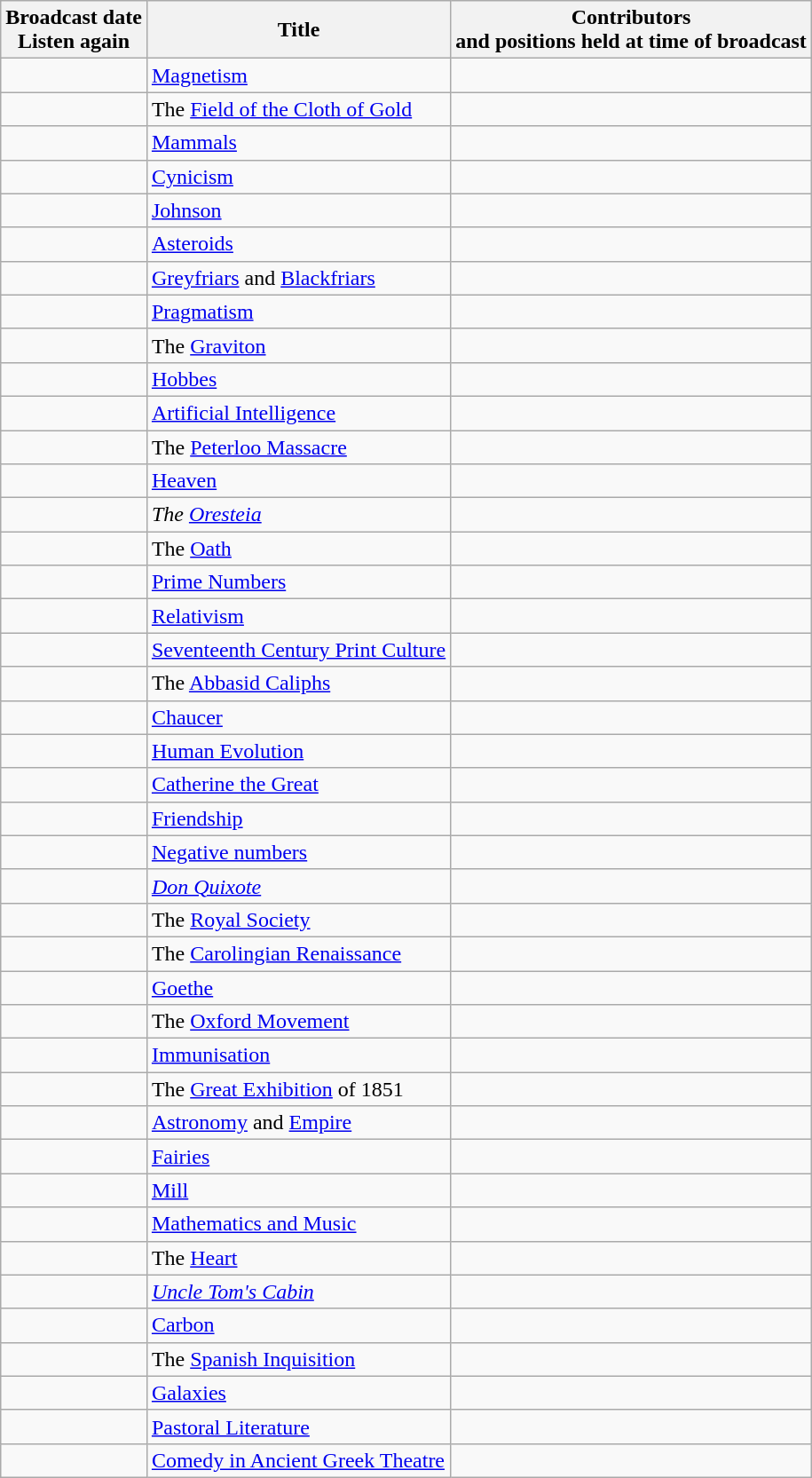<table class="wikitable">
<tr>
<th>Broadcast date <br> Listen again</th>
<th>Title</th>
<th>Contributors <br> and positions held at time of broadcast</th>
</tr>
<tr>
<td></td>
<td><a href='#'>Magnetism</a></td>
<td></td>
</tr>
<tr>
<td></td>
<td>The <a href='#'>Field of the Cloth of Gold</a></td>
<td></td>
</tr>
<tr>
<td></td>
<td><a href='#'>Mammals</a></td>
<td></td>
</tr>
<tr>
<td></td>
<td><a href='#'>Cynicism</a></td>
<td></td>
</tr>
<tr>
<td></td>
<td><a href='#'>Johnson</a></td>
<td></td>
</tr>
<tr>
<td></td>
<td><a href='#'>Asteroids</a></td>
<td></td>
</tr>
<tr>
<td></td>
<td><a href='#'>Greyfriars</a> and <a href='#'>Blackfriars</a></td>
<td></td>
</tr>
<tr>
<td></td>
<td><a href='#'>Pragmatism</a></td>
<td></td>
</tr>
<tr>
<td></td>
<td>The <a href='#'>Graviton</a></td>
<td></td>
</tr>
<tr>
<td></td>
<td><a href='#'>Hobbes</a></td>
<td></td>
</tr>
<tr>
<td></td>
<td><a href='#'>Artificial Intelligence</a></td>
<td></td>
</tr>
<tr>
<td></td>
<td>The <a href='#'>Peterloo Massacre</a></td>
<td></td>
</tr>
<tr>
<td></td>
<td><a href='#'>Heaven</a></td>
<td></td>
</tr>
<tr>
<td></td>
<td><em>The <a href='#'>Oresteia</a></em></td>
<td></td>
</tr>
<tr>
<td></td>
<td>The <a href='#'>Oath</a></td>
<td></td>
</tr>
<tr>
<td></td>
<td><a href='#'>Prime Numbers</a></td>
<td></td>
</tr>
<tr>
<td></td>
<td><a href='#'>Relativism</a></td>
<td></td>
</tr>
<tr>
<td></td>
<td><a href='#'>Seventeenth Century Print Culture</a></td>
<td></td>
</tr>
<tr>
<td></td>
<td>The <a href='#'>Abbasid Caliphs</a></td>
<td></td>
</tr>
<tr>
<td></td>
<td><a href='#'>Chaucer</a></td>
<td></td>
</tr>
<tr>
<td></td>
<td><a href='#'>Human Evolution</a></td>
<td></td>
</tr>
<tr>
<td></td>
<td><a href='#'>Catherine the Great</a></td>
<td></td>
</tr>
<tr>
<td></td>
<td><a href='#'>Friendship</a></td>
<td></td>
</tr>
<tr>
<td></td>
<td><a href='#'>Negative numbers</a></td>
<td></td>
</tr>
<tr>
<td></td>
<td><em><a href='#'>Don Quixote</a></em></td>
<td></td>
</tr>
<tr>
<td></td>
<td>The <a href='#'>Royal Society</a></td>
<td></td>
</tr>
<tr>
<td></td>
<td>The <a href='#'>Carolingian Renaissance</a></td>
<td></td>
</tr>
<tr>
<td></td>
<td><a href='#'>Goethe</a></td>
<td></td>
</tr>
<tr>
<td></td>
<td>The <a href='#'>Oxford Movement</a></td>
<td></td>
</tr>
<tr>
<td></td>
<td><a href='#'>Immunisation</a></td>
<td></td>
</tr>
<tr>
<td></td>
<td>The <a href='#'>Great Exhibition</a> of 1851</td>
<td></td>
</tr>
<tr>
<td></td>
<td><a href='#'>Astronomy</a> and <a href='#'>Empire</a></td>
<td></td>
</tr>
<tr>
<td></td>
<td><a href='#'>Fairies</a></td>
<td></td>
</tr>
<tr>
<td></td>
<td><a href='#'>Mill</a></td>
<td></td>
</tr>
<tr>
<td></td>
<td><a href='#'>Mathematics and Music</a></td>
<td></td>
</tr>
<tr>
<td></td>
<td>The <a href='#'>Heart</a></td>
<td></td>
</tr>
<tr>
<td></td>
<td><em><a href='#'>Uncle Tom's Cabin</a></em></td>
<td></td>
</tr>
<tr>
<td></td>
<td><a href='#'>Carbon</a></td>
<td></td>
</tr>
<tr>
<td></td>
<td>The <a href='#'>Spanish Inquisition</a></td>
<td></td>
</tr>
<tr>
<td></td>
<td><a href='#'>Galaxies</a></td>
<td></td>
</tr>
<tr>
<td></td>
<td><a href='#'>Pastoral Literature</a></td>
<td></td>
</tr>
<tr>
<td></td>
<td><a href='#'>Comedy in Ancient Greek Theatre</a></td>
<td></td>
</tr>
</table>
